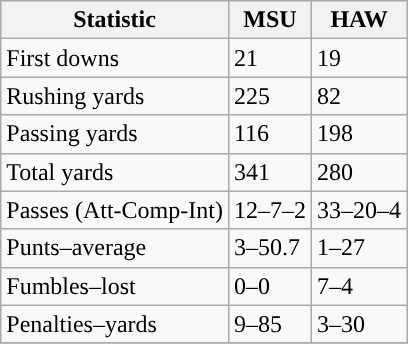<table class="wikitable">
<tr>
<th>Statistic</th>
<th><strong>MSU</strong></th>
<th><strong>HAW</strong></th>
</tr>
<tr>
<td>First downs</td>
<td>21</td>
<td>19</td>
</tr>
<tr>
<td>Rushing yards</td>
<td>225</td>
<td>82</td>
</tr>
<tr>
<td>Passing yards</td>
<td>116</td>
<td>198</td>
</tr>
<tr>
<td>Total yards</td>
<td>341</td>
<td>280</td>
</tr>
<tr>
<td>Passes (Att-Comp-Int)</td>
<td>12–7–2</td>
<td>33–20–4</td>
</tr>
<tr>
<td>Punts–average</td>
<td>3–50.7</td>
<td>1–27</td>
</tr>
<tr>
<td>Fumbles–lost</td>
<td>0–0</td>
<td>7–4</td>
</tr>
<tr>
<td>Penalties–yards</td>
<td>9–85</td>
<td>3–30</td>
</tr>
<tr>
</tr>
</table>
